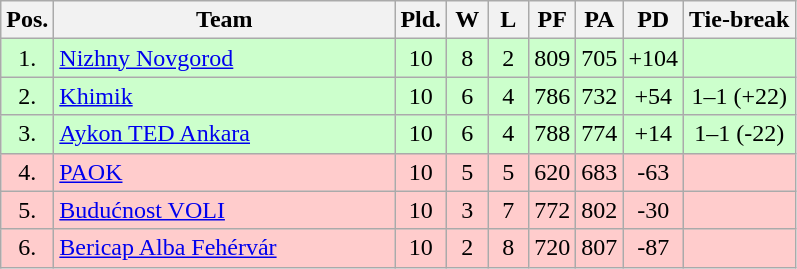<table class="wikitable" style="text-align:center">
<tr>
<th width=15>Pos.</th>
<th width=220>Team</th>
<th width=20>Pld.</th>
<th width=20>W</th>
<th width=20>L</th>
<th width=20>PF</th>
<th width=20>PA</th>
<th width=20>PD</th>
<th>Tie-break</th>
</tr>
<tr style="background:#ccffcc;">
<td>1.</td>
<td align=left> <a href='#'>Nizhny Novgorod</a></td>
<td>10</td>
<td>8</td>
<td>2</td>
<td>809</td>
<td>705</td>
<td>+104</td>
<td></td>
</tr>
<tr style="background:#ccffcc;">
<td>2.</td>
<td align=left> <a href='#'>Khimik</a></td>
<td>10</td>
<td>6</td>
<td>4</td>
<td>786</td>
<td>732</td>
<td>+54</td>
<td>1–1 (+22)</td>
</tr>
<tr style="background:#ccffcc;">
<td>3.</td>
<td align=left> <a href='#'>Aykon TED Ankara</a></td>
<td>10</td>
<td>6</td>
<td>4</td>
<td>788</td>
<td>774</td>
<td>+14</td>
<td>1–1 (-22)</td>
</tr>
<tr style="background:#ffcccc;">
<td>4.</td>
<td align=left> <a href='#'>PAOK</a></td>
<td>10</td>
<td>5</td>
<td>5</td>
<td>620</td>
<td>683</td>
<td>-63</td>
<td></td>
</tr>
<tr style="background:#ffcccc;">
<td>5.</td>
<td align=left> <a href='#'>Budućnost VOLI</a></td>
<td>10</td>
<td>3</td>
<td>7</td>
<td>772</td>
<td>802</td>
<td>-30</td>
<td></td>
</tr>
<tr style="background:#ffcccc;">
<td>6.</td>
<td align=left> <a href='#'>Bericap Alba Fehérvár</a></td>
<td>10</td>
<td>2</td>
<td>8</td>
<td>720</td>
<td>807</td>
<td>-87</td>
<td></td>
</tr>
</table>
